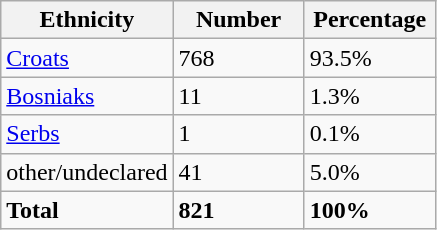<table class="wikitable">
<tr>
<th width="100px">Ethnicity</th>
<th width="80px">Number</th>
<th width="80px">Percentage</th>
</tr>
<tr>
<td><a href='#'>Croats</a></td>
<td>768</td>
<td>93.5%</td>
</tr>
<tr>
<td><a href='#'>Bosniaks</a></td>
<td>11</td>
<td>1.3%</td>
</tr>
<tr>
<td><a href='#'>Serbs</a></td>
<td>1</td>
<td>0.1%</td>
</tr>
<tr>
<td>other/undeclared</td>
<td>41</td>
<td>5.0%</td>
</tr>
<tr>
<td><strong>Total</strong></td>
<td><strong>821</strong></td>
<td><strong>100%</strong></td>
</tr>
</table>
